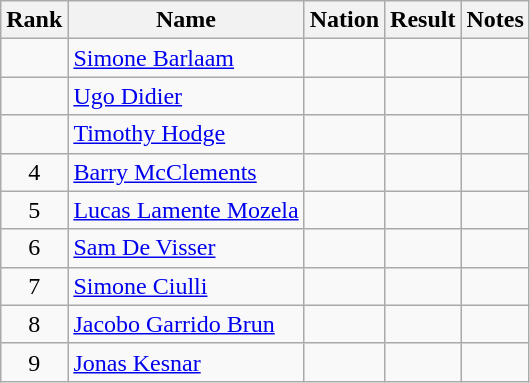<table class="wikitable sortable" style="text-align:center">
<tr>
<th>Rank</th>
<th>Name</th>
<th>Nation</th>
<th>Result</th>
<th>Notes</th>
</tr>
<tr>
<td></td>
<td align=left><a href='#'>Simone Barlaam</a></td>
<td align=left></td>
<td></td>
<td></td>
</tr>
<tr>
<td></td>
<td align=left><a href='#'>Ugo Didier</a></td>
<td align=left></td>
<td></td>
<td></td>
</tr>
<tr>
<td></td>
<td align=left><a href='#'>Timothy Hodge</a></td>
<td align=left></td>
<td></td>
<td></td>
</tr>
<tr>
<td>4</td>
<td align=left><a href='#'>Barry McClements</a></td>
<td align=left></td>
<td></td>
<td></td>
</tr>
<tr>
<td>5</td>
<td align=left><a href='#'>Lucas Lamente Mozela </a></td>
<td align=left></td>
<td></td>
<td></td>
</tr>
<tr>
<td>6</td>
<td align=left><a href='#'>Sam De Visser</a></td>
<td align=left></td>
<td></td>
<td></td>
</tr>
<tr>
<td>7</td>
<td align=left><a href='#'>Simone Ciulli</a></td>
<td align=left></td>
<td></td>
<td></td>
</tr>
<tr>
<td>8</td>
<td align=left><a href='#'>Jacobo Garrido Brun</a></td>
<td align=left></td>
<td></td>
<td></td>
</tr>
<tr>
<td>9</td>
<td align=left><a href='#'>Jonas Kesnar</a></td>
<td align=left></td>
<td></td>
<td></td>
</tr>
</table>
